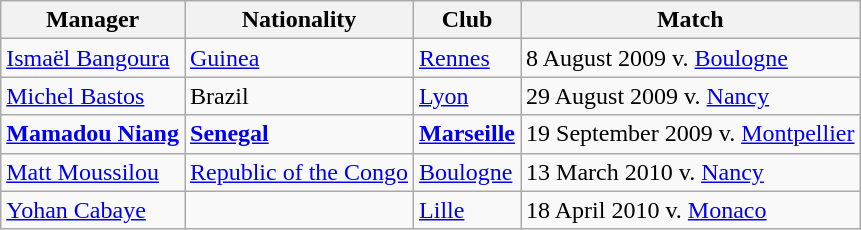<table class="wikitable">
<tr>
<th>Manager</th>
<th>Nationality</th>
<th>Club</th>
<th>Match</th>
</tr>
<tr>
<td><a href='#'>Ismaël Bangoura</a></td>
<td> <a href='#'>Guinea</a></td>
<td><a href='#'>Rennes</a></td>
<td>8 August 2009 v. <a href='#'>Boulogne</a></td>
</tr>
<tr>
<td><a href='#'>Michel Bastos</a></td>
<td> Brazil</td>
<td><a href='#'>Lyon</a></td>
<td>29 August 2009 v. <a href='#'>Nancy</a></td>
</tr>
<tr>
<td><strong><a href='#'>Mamadou Niang</a></strong></td>
<td><strong> <a href='#'>Senegal</a></strong></td>
<td><strong><a href='#'>Marseille</a></strong></td>
<td>19 September 2009 v. <a href='#'>Montpellier</a></td>
</tr>
<tr>
<td><a href='#'>Matt Moussilou</a></td>
<td> <a href='#'>Republic of the Congo</a></td>
<td><a href='#'>Boulogne</a></td>
<td>13 March 2010 v. <a href='#'>Nancy</a></td>
</tr>
<tr>
<td><a href='#'>Yohan Cabaye</a></td>
<td></td>
<td><a href='#'>Lille</a></td>
<td>18 April 2010 v. <a href='#'>Monaco</a></td>
</tr>
</table>
